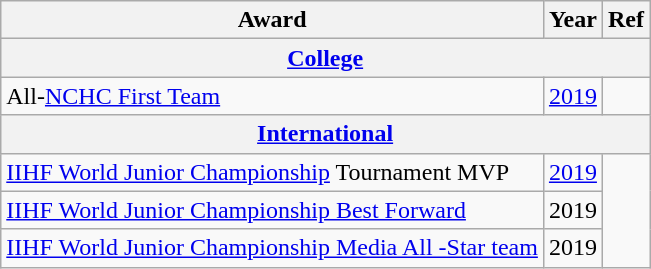<table class="wikitable">
<tr>
<th>Award</th>
<th>Year</th>
<th>Ref</th>
</tr>
<tr>
<th colspan="3"><a href='#'>College</a></th>
</tr>
<tr>
<td>All-<a href='#'>NCHC First Team</a></td>
<td><a href='#'>2019</a></td>
<td></td>
</tr>
<tr>
<th colspan="3"><a href='#'>International</a></th>
</tr>
<tr>
<td><a href='#'>IIHF World Junior Championship</a> Tournament MVP</td>
<td><a href='#'>2019</a></td>
<td rowspan="3"></td>
</tr>
<tr>
<td><a href='#'>IIHF World Junior Championship Best Forward</a></td>
<td>2019</td>
</tr>
<tr>
<td><a href='#'>IIHF World Junior Championship Media All -Star team</a></td>
<td>2019</td>
</tr>
</table>
